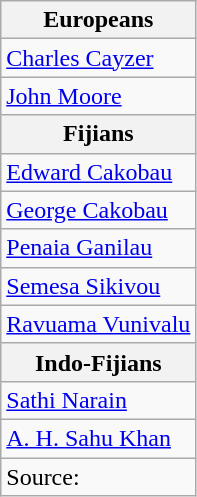<table class=wikitable>
<tr>
<th>Europeans</th>
</tr>
<tr>
<td><a href='#'>Charles Cayzer</a></td>
</tr>
<tr>
<td><a href='#'>John Moore</a></td>
</tr>
<tr>
<th>Fijians</th>
</tr>
<tr>
<td><a href='#'>Edward Cakobau</a></td>
</tr>
<tr>
<td><a href='#'>George Cakobau</a></td>
</tr>
<tr>
<td><a href='#'>Penaia Ganilau</a></td>
</tr>
<tr>
<td><a href='#'>Semesa Sikivou</a></td>
</tr>
<tr>
<td><a href='#'>Ravuama Vunivalu</a></td>
</tr>
<tr>
<th>Indo-Fijians</th>
</tr>
<tr>
<td><a href='#'>Sathi Narain</a></td>
</tr>
<tr>
<td><a href='#'>A. H. Sahu Khan</a></td>
</tr>
<tr>
<td>Source: </td>
</tr>
</table>
